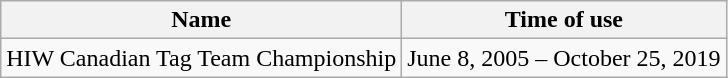<table class="wikitable" border="1">
<tr>
<th>Name</th>
<th>Time of use</th>
</tr>
<tr>
<td>HIW Canadian Tag Team Championship</td>
<td>June 8, 2005 – October 25, 2019</td>
</tr>
</table>
